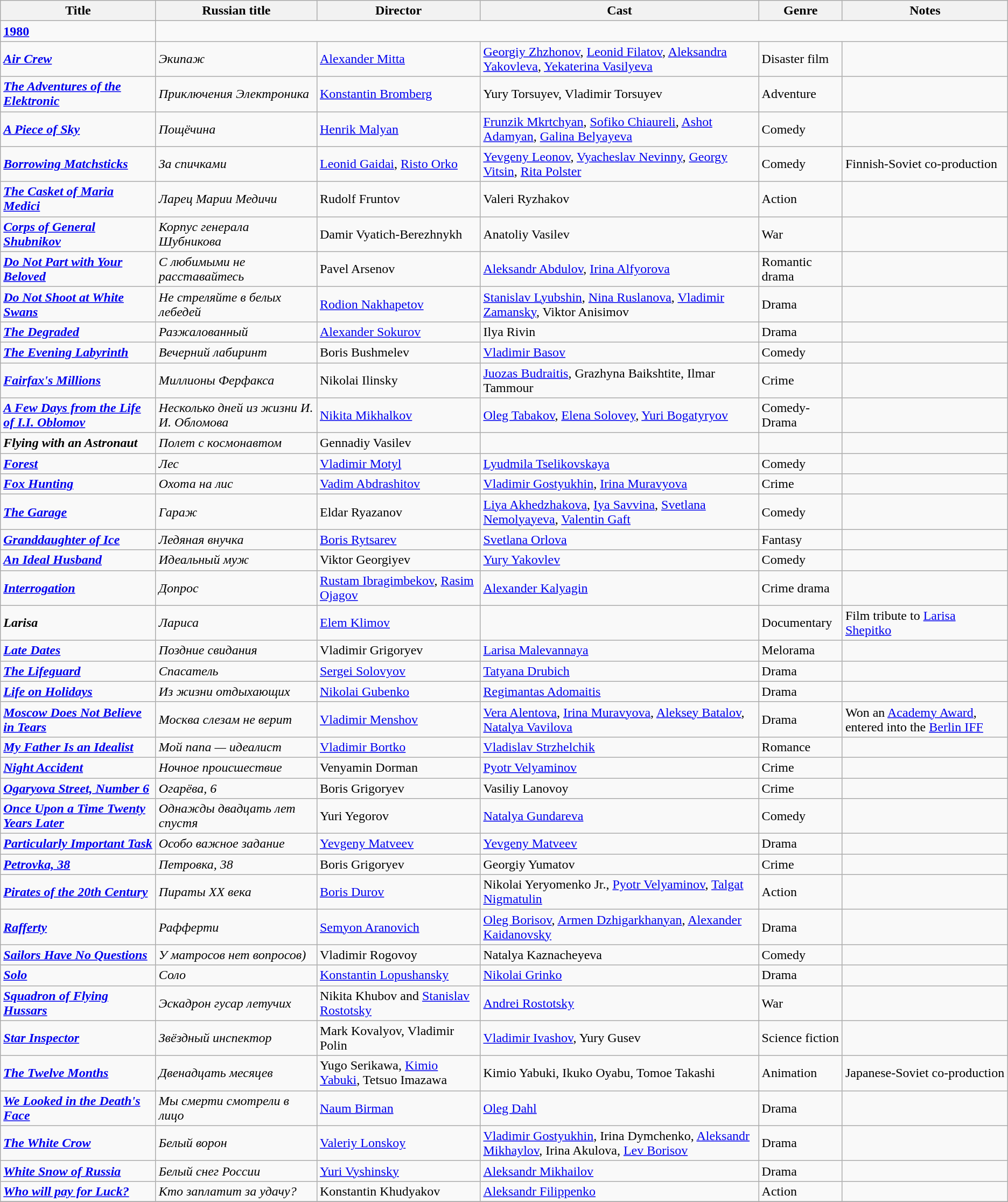<table class="wikitable">
<tr>
<th>Title</th>
<th>Russian title</th>
<th>Director</th>
<th>Cast</th>
<th>Genre</th>
<th>Notes</th>
</tr>
<tr>
<td><strong><a href='#'>1980</a></strong></td>
</tr>
<tr>
<td><strong><em><a href='#'>Air Crew</a></em></strong></td>
<td><em>Экипаж</em></td>
<td><a href='#'>Alexander Mitta</a></td>
<td><a href='#'>Georgiy Zhzhonov</a>, <a href='#'>Leonid Filatov</a>, <a href='#'>Aleksandra Yakovleva</a>, <a href='#'>Yekaterina Vasilyeva</a></td>
<td>Disaster film</td>
<td></td>
</tr>
<tr>
<td><strong><em><a href='#'>The Adventures of the Elektronic</a></em></strong></td>
<td><em>Приключения Электроника</em></td>
<td><a href='#'>Konstantin Bromberg</a></td>
<td>Yury Torsuyev,  Vladimir Torsuyev</td>
<td>Adventure</td>
<td></td>
</tr>
<tr>
<td><strong><em><a href='#'>A Piece of Sky</a></em></strong></td>
<td><em>Пощёчина</em></td>
<td><a href='#'>Henrik Malyan</a></td>
<td><a href='#'>Frunzik Mkrtchyan</a>, <a href='#'>Sofiko Chiaureli</a>, <a href='#'>Ashot Adamyan</a>, <a href='#'>Galina Belyayeva</a></td>
<td>Comedy</td>
<td></td>
</tr>
<tr>
<td><strong><em><a href='#'>Borrowing Matchsticks</a></em></strong></td>
<td><em>За спичками</em></td>
<td><a href='#'>Leonid Gaidai</a>, <a href='#'>Risto Orko</a></td>
<td><a href='#'>Yevgeny Leonov</a>, <a href='#'>Vyacheslav Nevinny</a>, <a href='#'>Georgy Vitsin</a>, <a href='#'>Rita Polster</a></td>
<td>Comedy</td>
<td>Finnish-Soviet co-production</td>
</tr>
<tr>
<td><strong><em><a href='#'>The Casket of Maria Medici</a></em></strong></td>
<td><em>Ларец Марии Медичи</em></td>
<td>Rudolf Fruntov</td>
<td>Valeri Ryzhakov</td>
<td>Action</td>
<td></td>
</tr>
<tr>
<td><strong><em><a href='#'>Corps of General Shubnikov</a></em></strong></td>
<td><em>Корпус генерала Шубникова</em></td>
<td>Damir Vyatich-Berezhnykh</td>
<td>Anatoliy Vasilev</td>
<td>War</td>
<td></td>
</tr>
<tr>
<td><strong><em><a href='#'>Do Not Part with Your Beloved</a></em></strong></td>
<td><em>С любимыми не расставайтесь</em></td>
<td>Pavel Arsenov</td>
<td><a href='#'>Aleksandr Abdulov</a>, <a href='#'>Irina Alfyorova</a></td>
<td>Romantic drama</td>
<td></td>
</tr>
<tr>
<td><strong><em><a href='#'>Do Not Shoot at White Swans</a></em></strong></td>
<td><em>Не стреляйте в белых лебедей</em></td>
<td><a href='#'>Rodion Nakhapetov</a></td>
<td><a href='#'>Stanislav Lyubshin</a>, <a href='#'>Nina Ruslanova</a>, <a href='#'>Vladimir Zamansky</a>, Viktor Anisimov</td>
<td>Drama</td>
<td></td>
</tr>
<tr>
<td><strong><em><a href='#'>The Degraded</a></em></strong></td>
<td><em>Разжалованный</em></td>
<td><a href='#'>Alexander Sokurov</a></td>
<td>Ilya Rivin</td>
<td>Drama</td>
<td></td>
</tr>
<tr>
<td><strong><em><a href='#'>The Evening Labyrinth</a></em></strong></td>
<td><em>Вечерний лабиринт</em></td>
<td>Boris Bushmelev</td>
<td><a href='#'>Vladimir Basov</a></td>
<td>Comedy</td>
<td></td>
</tr>
<tr>
<td><strong><em><a href='#'>Fairfax's Millions</a></em></strong></td>
<td><em>Миллионы Ферфакса</em></td>
<td>Nikolai Ilinsky</td>
<td><a href='#'>Juozas Budraitis</a>, Grazhyna Baikshtite, Ilmar Tammour</td>
<td>Crime</td>
<td></td>
</tr>
<tr>
<td><strong><em><a href='#'>A Few Days from the Life of I.I. Oblomov</a></em></strong></td>
<td><em>Несколько дней из жизни И. И. Обломова</em></td>
<td><a href='#'>Nikita Mikhalkov</a></td>
<td><a href='#'>Oleg Tabakov</a>, <a href='#'>Elena Solovey</a>, <a href='#'>Yuri Bogatyryov</a></td>
<td>Comedy-Drama</td>
<td></td>
</tr>
<tr>
<td><strong><em>Flying with an Astronaut</em></strong></td>
<td><em>Полет с космонавтом</em></td>
<td>Gennadiy Vasilev</td>
<td></td>
<td></td>
<td></td>
</tr>
<tr>
<td><strong><em><a href='#'>Forest</a></em></strong></td>
<td><em>Лес</em></td>
<td><a href='#'>Vladimir Motyl</a></td>
<td><a href='#'>Lyudmila Tselikovskaya</a></td>
<td>Comedy</td>
<td></td>
</tr>
<tr>
<td><strong><em><a href='#'>Fox Hunting</a></em></strong></td>
<td><em>Охота на лис</em></td>
<td><a href='#'>Vadim Abdrashitov</a></td>
<td><a href='#'>Vladimir Gostyukhin</a>, <a href='#'>Irina Muravyova</a></td>
<td>Crime</td>
<td></td>
</tr>
<tr>
<td><strong><em><a href='#'>The Garage</a></em></strong></td>
<td><em>Гараж</em></td>
<td>Eldar Ryazanov</td>
<td><a href='#'>Liya Akhedzhakova</a>, <a href='#'>Iya Savvina</a>, <a href='#'>Svetlana Nemolyayeva</a>, <a href='#'>Valentin Gaft</a></td>
<td>Comedy</td>
<td></td>
</tr>
<tr>
<td><strong><em><a href='#'>Granddaughter of Ice</a></em></strong></td>
<td><em>Ледяная внучка</em></td>
<td><a href='#'>Boris Rytsarev</a></td>
<td><a href='#'>Svetlana Orlova</a></td>
<td>Fantasy</td>
<td></td>
</tr>
<tr>
<td><strong><em><a href='#'>An Ideal Husband</a></em></strong></td>
<td><em>Идеальный муж</em></td>
<td>Viktor Georgiyev</td>
<td><a href='#'>Yury Yakovlev</a></td>
<td>Comedy</td>
<td></td>
</tr>
<tr>
<td><strong><em><a href='#'>Interrogation</a></em></strong></td>
<td><em>Допрос</em></td>
<td><a href='#'>Rustam Ibragimbekov</a>, <a href='#'>Rasim Ojagov</a></td>
<td><a href='#'>Alexander Kalyagin</a></td>
<td>Crime drama</td>
<td></td>
</tr>
<tr>
<td><strong><em>Larisa</em></strong></td>
<td><em>Лариса</em></td>
<td><a href='#'>Elem Klimov</a></td>
<td></td>
<td>Documentary</td>
<td>Film tribute to <a href='#'>Larisa Shepitko</a></td>
</tr>
<tr>
<td><strong><em><a href='#'>Late Dates</a></em></strong></td>
<td><em>Поздние свидания</em></td>
<td>Vladimir Grigoryev</td>
<td><a href='#'>Larisa Malevannaya</a></td>
<td>Melorama</td>
<td></td>
</tr>
<tr>
<td><strong><em><a href='#'>The Lifeguard</a></em></strong></td>
<td><em>Спасатель</em></td>
<td><a href='#'>Sergei Solovyov</a></td>
<td><a href='#'>Tatyana Drubich</a></td>
<td>Drama</td>
<td></td>
</tr>
<tr>
<td><strong><em><a href='#'>Life on Holidays</a></em></strong></td>
<td><em>Из жизни отдыхающих</em></td>
<td><a href='#'>Nikolai Gubenko</a></td>
<td><a href='#'>Regimantas Adomaitis</a></td>
<td>Drama</td>
<td></td>
</tr>
<tr>
<td><strong><em><a href='#'>Moscow Does Not Believe in Tears</a></em></strong></td>
<td><em>Москва слезам не верит</em></td>
<td><a href='#'>Vladimir Menshov</a></td>
<td><a href='#'>Vera Alentova</a>, <a href='#'>Irina Muravyova</a>, <a href='#'>Aleksey Batalov</a>, <a href='#'>Natalya Vavilova</a></td>
<td>Drama</td>
<td>Won an <a href='#'>Academy Award</a>, entered into the <a href='#'>Berlin IFF</a></td>
</tr>
<tr>
<td><strong><em><a href='#'>My Father Is an Idealist</a></em></strong></td>
<td><em>Мой папа — идеалист</em></td>
<td><a href='#'>Vladimir Bortko</a></td>
<td><a href='#'>Vladislav Strzhelchik</a></td>
<td>Romance</td>
<td></td>
</tr>
<tr>
<td><strong><em><a href='#'>Night Accident</a></em></strong></td>
<td><em>Ночное происшествие</em></td>
<td>Venyamin Dorman</td>
<td><a href='#'>Pyotr Velyaminov</a></td>
<td>Crime</td>
<td></td>
</tr>
<tr>
<td><strong><em><a href='#'>Ogaryova Street, Number 6</a></em></strong></td>
<td><em>Огарёва, 6</em></td>
<td>Boris Grigoryev</td>
<td>Vasiliy Lanovoy</td>
<td>Crime</td>
<td></td>
</tr>
<tr>
<td><strong><em><a href='#'>Once Upon a Time Twenty Years Later</a></em></strong></td>
<td><em>Однажды двадцать лет спустя</em></td>
<td>Yuri Yegorov</td>
<td><a href='#'>Natalya Gundareva</a></td>
<td>Comedy</td>
<td></td>
</tr>
<tr>
<td><strong><em><a href='#'>Particularly Important Task</a></em></strong></td>
<td><em>Особо важное задание</em></td>
<td><a href='#'>Yevgeny Matveev</a></td>
<td><a href='#'>Yevgeny Matveev</a></td>
<td>Drama</td>
<td></td>
</tr>
<tr>
<td><strong><em><a href='#'>Petrovka, 38</a></em></strong></td>
<td><em>Петровка, 38</em></td>
<td>Boris Grigoryev</td>
<td>Georgiy Yumatov</td>
<td>Crime</td>
<td></td>
</tr>
<tr>
<td><strong><em><a href='#'>Pirates of the 20th Century</a></em></strong></td>
<td><em>Пираты XX века</em></td>
<td><a href='#'>Boris Durov</a></td>
<td>Nikolai Yeryomenko Jr., <a href='#'>Pyotr Velyaminov</a>, <a href='#'>Talgat Nigmatulin</a></td>
<td>Action</td>
<td></td>
</tr>
<tr>
<td><strong><em><a href='#'>Rafferty</a></em></strong></td>
<td><em>Рафферти</em></td>
<td><a href='#'>Semyon Aranovich</a></td>
<td><a href='#'>Oleg Borisov</a>, <a href='#'>Armen Dzhigarkhanyan</a>, <a href='#'>Alexander Kaidanovsky</a></td>
<td>Drama</td>
<td></td>
</tr>
<tr>
<td><strong><em><a href='#'>Sailors Have No Questions</a></em></strong></td>
<td><em>У матросов нет вопросов)</em></td>
<td>Vladimir Rogovoy</td>
<td>Natalya Kaznacheyeva</td>
<td>Comedy</td>
<td></td>
</tr>
<tr>
<td><strong><em><a href='#'>Solo</a></em></strong></td>
<td><em>Соло</em></td>
<td><a href='#'>Konstantin Lopushansky</a></td>
<td><a href='#'>Nikolai Grinko</a></td>
<td>Drama</td>
<td></td>
</tr>
<tr>
<td><strong><em><a href='#'>Squadron of Flying Hussars</a></em></strong></td>
<td><em>Эскадрон гусар летучих</em></td>
<td>Nikita Khubov and <a href='#'>Stanislav Rostotsky</a></td>
<td><a href='#'>Andrei Rostotsky</a></td>
<td>War</td>
<td></td>
</tr>
<tr>
<td><strong><em><a href='#'>Star Inspector</a></em></strong></td>
<td><em>Звёздный инспектор</em></td>
<td>Mark Kovalyov, Vladimir Polin</td>
<td><a href='#'>Vladimir Ivashov</a>, Yury Gusev</td>
<td>Science fiction</td>
<td></td>
</tr>
<tr>
<td><strong><em><a href='#'>The Twelve Months</a></em></strong></td>
<td><em>Двенадцать месяцев</em></td>
<td>Yugo Serikawa, <a href='#'>Kimio Yabuki</a>, Tetsuo Imazawa</td>
<td>Kimio Yabuki, Ikuko Oyabu, Tomoe Takashi</td>
<td>Animation</td>
<td>Japanese-Soviet co-production</td>
</tr>
<tr>
<td><strong><em><a href='#'>We Looked in the Death's Face</a></em></strong></td>
<td><em>Мы смерти смотрели в лицо</em></td>
<td><a href='#'>Naum Birman</a></td>
<td><a href='#'>Oleg Dahl</a></td>
<td>Drama</td>
<td></td>
</tr>
<tr>
<td><strong><em><a href='#'>The White Crow</a></em></strong></td>
<td><em>Белый ворон</em></td>
<td><a href='#'>Valeriy Lonskoy</a></td>
<td><a href='#'>Vladimir Gostyukhin</a>, Irina Dymchenko, <a href='#'>Aleksandr Mikhaylov</a>, Irina Akulova, <a href='#'>Lev Borisov</a></td>
<td>Drama</td>
<td></td>
</tr>
<tr>
<td><strong><em><a href='#'>White Snow of Russia</a></em></strong></td>
<td><em>Белый снег России</em></td>
<td><a href='#'>Yuri Vyshinsky</a></td>
<td><a href='#'>Aleksandr Mikhailov</a></td>
<td>Drama</td>
<td></td>
</tr>
<tr>
<td><strong><em><a href='#'>Who will pay for Luck?</a></em></strong></td>
<td><em>Кто заплатит за удачу?</em></td>
<td>Konstantin Khudyakov</td>
<td><a href='#'>Aleksandr Filippenko</a></td>
<td>Action</td>
<td></td>
</tr>
<tr>
</tr>
</table>
